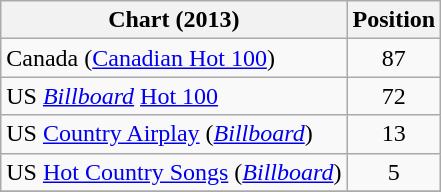<table class="wikitable sortable">
<tr>
<th scope="col">Chart (2013)</th>
<th scope="col">Position</th>
</tr>
<tr>
<td>Canada (<a href='#'>Canadian Hot 100</a>)</td>
<td align="center">87</td>
</tr>
<tr>
<td>US <em><a href='#'>Billboard</a></em> <a href='#'>Hot 100</a></td>
<td align="center">72</td>
</tr>
<tr>
<td>US <a href='#'>Country Airplay</a> (<em><a href='#'>Billboard</a></em>)</td>
<td align="center">13</td>
</tr>
<tr>
<td>US <a href='#'>Hot Country Songs</a> (<em><a href='#'>Billboard</a></em>)</td>
<td align="center">5</td>
</tr>
<tr>
</tr>
</table>
